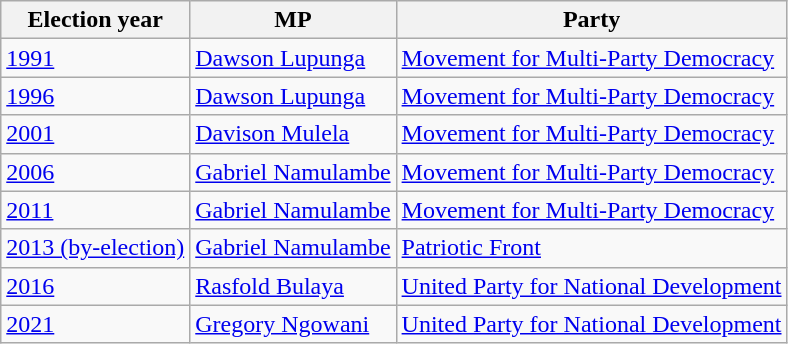<table class=wikitable>
<tr>
<th>Election year</th>
<th>MP</th>
<th>Party</th>
</tr>
<tr>
<td><a href='#'>1991</a></td>
<td><a href='#'>Dawson Lupunga</a></td>
<td><a href='#'>Movement for Multi-Party Democracy</a></td>
</tr>
<tr>
<td><a href='#'>1996</a></td>
<td><a href='#'>Dawson Lupunga</a></td>
<td><a href='#'>Movement for Multi-Party Democracy</a></td>
</tr>
<tr>
<td><a href='#'>2001</a></td>
<td><a href='#'>Davison Mulela</a></td>
<td><a href='#'>Movement for Multi-Party Democracy</a></td>
</tr>
<tr>
<td><a href='#'>2006</a></td>
<td><a href='#'>Gabriel Namulambe</a></td>
<td><a href='#'>Movement for Multi-Party Democracy</a></td>
</tr>
<tr>
<td><a href='#'>2011</a></td>
<td><a href='#'>Gabriel Namulambe</a></td>
<td><a href='#'>Movement for Multi-Party Democracy</a></td>
</tr>
<tr>
<td><a href='#'>2013 (by-election)</a></td>
<td><a href='#'>Gabriel Namulambe</a></td>
<td><a href='#'>Patriotic Front</a></td>
</tr>
<tr>
<td><a href='#'>2016</a></td>
<td><a href='#'>Rasfold Bulaya</a></td>
<td><a href='#'>United Party for National Development</a></td>
</tr>
<tr>
<td><a href='#'>2021</a></td>
<td><a href='#'>Gregory Ngowani</a></td>
<td><a href='#'>United Party for National Development</a></td>
</tr>
</table>
